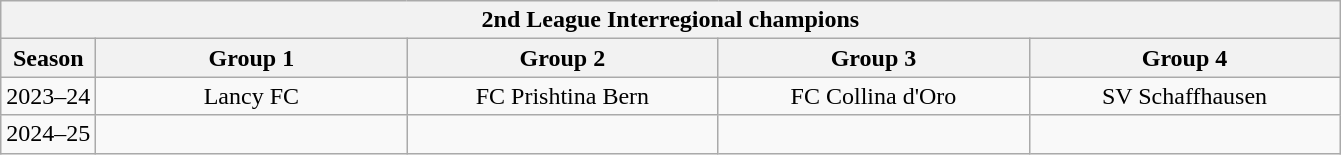<table class="wikitable" style="text-align:center;">
<tr>
<th colspan=5><strong>2nd League Interregional champions</strong></th>
</tr>
<tr>
<th>Season</th>
<th width=200>Group 1</th>
<th width=200>Group 2</th>
<th width=200>Group 3</th>
<th width=200>Group 4</th>
</tr>
<tr>
<td>2023–24</td>
<td> Lancy FC</td>
<td> FC Prishtina Bern</td>
<td> FC Collina d'Oro</td>
<td> SV Schaffhausen</td>
</tr>
<tr>
<td>2024–25</td>
<td></td>
<td></td>
<td></td>
<td></td>
</tr>
</table>
